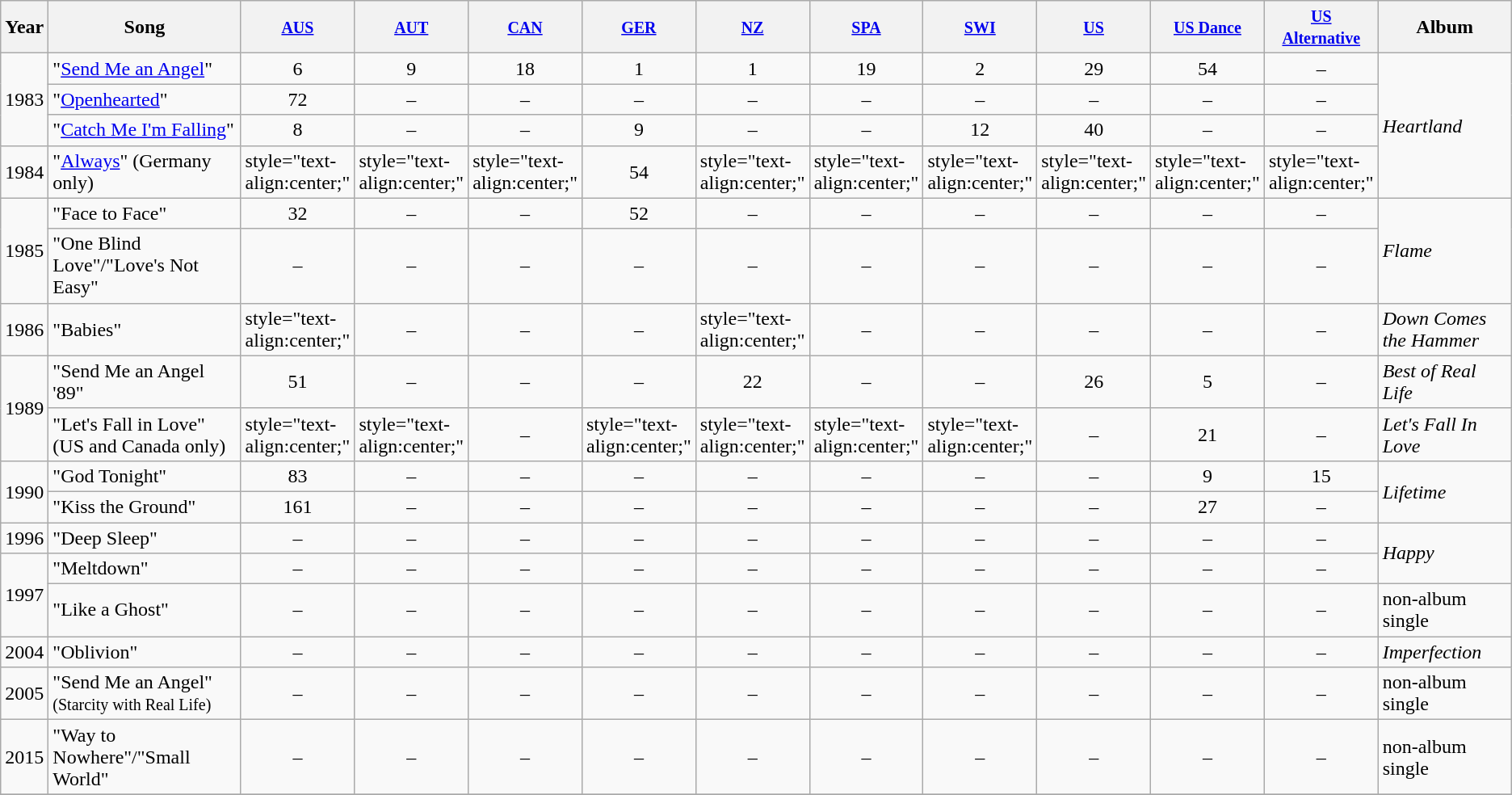<table class="wikitable">
<tr>
<th>Year</th>
<th>Song</th>
<th width="40"><small><a href='#'>AUS</a></small><br></th>
<th width="40"><small><a href='#'>AUT</a></small><br></th>
<th width="40"><small><a href='#'>CAN</a></small><br></th>
<th width="40"><small><a href='#'>GER</a></small><br></th>
<th width="40"><small><a href='#'>NZ</a></small><br></th>
<th width="40"><small><a href='#'>SPA</a></small></th>
<th width="40"><small><a href='#'>SWI</a></small><br></th>
<th width="40"><small><a href='#'>US</a></small><br></th>
<th width="40"><small><a href='#'>US Dance</a></small><br></th>
<th width="40"><small><a href='#'>US<br>Alternative</a></small><br></th>
<th>Album</th>
</tr>
<tr>
<td rowspan="3">1983</td>
<td>"<a href='#'>Send Me an Angel</a>"</td>
<td style="text-align:center;">6</td>
<td style="text-align:center;">9</td>
<td style="text-align:center;">18</td>
<td style="text-align:center;">1</td>
<td style="text-align:center;">1</td>
<td style="text-align:center;">19</td>
<td style="text-align:center;">2</td>
<td style="text-align:center;">29</td>
<td style="text-align:center;">54</td>
<td style="text-align:center;">–</td>
<td rowspan="4"><em>Heartland</em></td>
</tr>
<tr>
<td>"<a href='#'>Openhearted</a>"</td>
<td style="text-align:center;">72</td>
<td style="text-align:center;">–</td>
<td style="text-align:center;">–</td>
<td style="text-align:center;">–</td>
<td style="text-align:center;">–</td>
<td style="text-align:center;">–</td>
<td style="text-align:center;">–</td>
<td style="text-align:center;">–</td>
<td style="text-align:center;">–</td>
<td style="text-align:center;">–</td>
</tr>
<tr>
<td>"<a href='#'>Catch Me I'm Falling</a>"</td>
<td style="text-align:center;">8</td>
<td style="text-align:center;">–</td>
<td style="text-align:center;">–</td>
<td style="text-align:center;">9</td>
<td style="text-align:center;">–</td>
<td style="text-align:center;">–</td>
<td style="text-align:center;">12</td>
<td style="text-align:center;">40</td>
<td style="text-align:center;">–</td>
<td style="text-align:center;">–</td>
</tr>
<tr>
<td>1984</td>
<td>"<a href='#'>Always</a>" (Germany only)</td>
<td>style="text-align:center;" </td>
<td>style="text-align:center;" </td>
<td>style="text-align:center;" </td>
<td style="text-align:center;">54</td>
<td>style="text-align:center;" </td>
<td>style="text-align:center;" </td>
<td>style="text-align:center;" </td>
<td>style="text-align:center;" </td>
<td>style="text-align:center;" </td>
<td>style="text-align:center;" </td>
</tr>
<tr>
<td rowspan="2">1985</td>
<td>"Face to Face"</td>
<td style="text-align:center;">32</td>
<td style="text-align:center;">–</td>
<td style="text-align:center;">–</td>
<td style="text-align:center;">52</td>
<td style="text-align:center;">–</td>
<td style="text-align:center;">–</td>
<td style="text-align:center;">–</td>
<td style="text-align:center;">–</td>
<td style="text-align:center;">–</td>
<td style="text-align:center;">–</td>
<td rowspan="2"><em>Flame</em></td>
</tr>
<tr>
<td>"One Blind Love"/"Love's Not Easy"</td>
<td style="text-align:center;">–</td>
<td style="text-align:center;">–</td>
<td style="text-align:center;">–</td>
<td style="text-align:center;">–</td>
<td style="text-align:center;">–</td>
<td style="text-align:center;">–</td>
<td style="text-align:center;">–</td>
<td style="text-align:center;">–</td>
<td style="text-align:center;">–</td>
<td style="text-align:center;">–</td>
</tr>
<tr>
<td rowspan="1">1986</td>
<td>"Babies"</td>
<td>style="text-align:center;" </td>
<td style="text-align:center;">–</td>
<td style="text-align:center;">–</td>
<td style="text-align:center;">–</td>
<td>style="text-align:center;" </td>
<td style="text-align:center;">–</td>
<td style="text-align:center;">–</td>
<td style="text-align:center;">–</td>
<td style="text-align:center;">–</td>
<td style="text-align:center;">–</td>
<td rowspan="1"><em>Down Comes the Hammer</em></td>
</tr>
<tr>
<td rowspan="2">1989</td>
<td>"Send Me an Angel '89"</td>
<td style="text-align:center;">51</td>
<td style="text-align:center;">–</td>
<td style="text-align:center;">–</td>
<td style="text-align:center;">–</td>
<td style="text-align:center;">22</td>
<td style="text-align:center;">–</td>
<td style="text-align:center;">–</td>
<td style="text-align:center;">26</td>
<td style="text-align:center;">5</td>
<td style="text-align:center;">–</td>
<td><em>Best of Real Life</em></td>
</tr>
<tr>
<td>"Let's Fall in Love" (US and Canada only)</td>
<td>style="text-align:center;"</td>
<td>style="text-align:center;"</td>
<td style="text-align:center;">–</td>
<td>style="text-align:center;"</td>
<td>style="text-align:center;"</td>
<td>style="text-align:center;"</td>
<td>style="text-align:center;"</td>
<td style="text-align:center;">–</td>
<td style="text-align:center;">21</td>
<td style="text-align:center;">–</td>
<td><em>Let's Fall In Love</em></td>
</tr>
<tr>
<td rowspan="2">1990</td>
<td>"God Tonight"</td>
<td style="text-align:center;">83</td>
<td style="text-align:center;">–</td>
<td style="text-align:center;">–</td>
<td style="text-align:center;">–</td>
<td style="text-align:center;">–</td>
<td style="text-align:center;">–</td>
<td style="text-align:center;">–</td>
<td style="text-align:center;">–</td>
<td style="text-align:center;">9</td>
<td style="text-align:center;">15</td>
<td rowspan="2"><em>Lifetime</em></td>
</tr>
<tr>
<td>"Kiss the Ground"</td>
<td style="text-align:center;">161</td>
<td style="text-align:center;">–</td>
<td style="text-align:center;">–</td>
<td style="text-align:center;">–</td>
<td style="text-align:center;">–</td>
<td style="text-align:center;">–</td>
<td style="text-align:center;">–</td>
<td style="text-align:center;">–</td>
<td style="text-align:center;">27</td>
<td style="text-align:center;">–</td>
</tr>
<tr>
<td>1996</td>
<td>"Deep Sleep"</td>
<td style="text-align:center;">–</td>
<td style="text-align:center;">–</td>
<td style="text-align:center;">–</td>
<td style="text-align:center;">–</td>
<td style="text-align:center;">–</td>
<td style="text-align:center;">–</td>
<td style="text-align:center;">–</td>
<td style="text-align:center;">–</td>
<td style="text-align:center;">–</td>
<td style="text-align:center;">–</td>
<td rowspan="2"><em>Happy</em></td>
</tr>
<tr>
<td rowspan="2">1997</td>
<td>"Meltdown"</td>
<td style="text-align:center;">–</td>
<td style="text-align:center;">–</td>
<td style="text-align:center;">–</td>
<td style="text-align:center;">–</td>
<td style="text-align:center;">–</td>
<td style="text-align:center;">–</td>
<td style="text-align:center;">–</td>
<td style="text-align:center;">–</td>
<td style="text-align:center;">–</td>
<td style="text-align:center;">–</td>
</tr>
<tr>
<td>"Like a Ghost"</td>
<td style="text-align:center;">–</td>
<td style="text-align:center;">–</td>
<td style="text-align:center;">–</td>
<td style="text-align:center;">–</td>
<td style="text-align:center;">–</td>
<td style="text-align:center;">–</td>
<td style="text-align:center;">–</td>
<td style="text-align:center;">–</td>
<td style="text-align:center;">–</td>
<td style="text-align:center;">–</td>
<td>non-album single</td>
</tr>
<tr>
<td>2004</td>
<td>"Oblivion"</td>
<td style="text-align:center;">–</td>
<td style="text-align:center;">–</td>
<td style="text-align:center;">–</td>
<td style="text-align:center;">–</td>
<td style="text-align:center;">–</td>
<td style="text-align:center;">–</td>
<td style="text-align:center;">–</td>
<td style="text-align:center;">–</td>
<td style="text-align:center;">–</td>
<td style="text-align:center;">–</td>
<td><em>Imperfection</em></td>
</tr>
<tr>
<td>2005</td>
<td>"Send Me an Angel" <small>(Starcity with Real Life)</small></td>
<td style="text-align:center;">–</td>
<td style="text-align:center;">–</td>
<td style="text-align:center;">–</td>
<td style="text-align:center;">–</td>
<td style="text-align:center;">–</td>
<td style="text-align:center;">–</td>
<td style="text-align:center;">–</td>
<td style="text-align:center;">–</td>
<td style="text-align:center;">–</td>
<td style="text-align:center;">–</td>
<td>non-album single</td>
</tr>
<tr>
<td>2015</td>
<td>"Way to Nowhere"/"Small World"</td>
<td style="text-align:center;">–</td>
<td style="text-align:center;">–</td>
<td style="text-align:center;">–</td>
<td style="text-align:center;">–</td>
<td style="text-align:center;">–</td>
<td style="text-align:center;">–</td>
<td style="text-align:center;">–</td>
<td style="text-align:center;">–</td>
<td style="text-align:center;">–</td>
<td style="text-align:center;">–</td>
<td>non-album single</td>
</tr>
<tr>
</tr>
</table>
